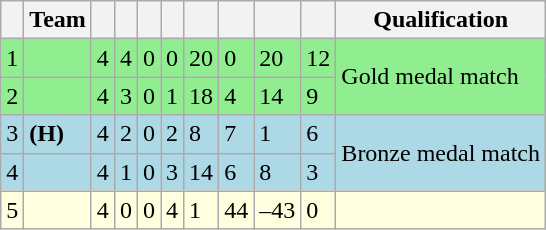<table class="wikitable">
<tr>
<th></th>
<th>Team</th>
<th></th>
<th></th>
<th></th>
<th></th>
<th></th>
<th></th>
<th></th>
<th></th>
<th>Qualification</th>
</tr>
<tr bgcolor=lightgreen>
<td>1</td>
<td></td>
<td>4</td>
<td>4</td>
<td>0</td>
<td>0</td>
<td>20</td>
<td>0</td>
<td>20</td>
<td>12</td>
<td rowspan=2>Gold medal match</td>
</tr>
<tr bgcolor=lightgreen>
<td>2</td>
<td></td>
<td>4</td>
<td>3</td>
<td>0</td>
<td>1</td>
<td>18</td>
<td>4</td>
<td>14</td>
<td>9</td>
</tr>
<tr bgcolor=lightblue>
<td>3</td>
<td> <strong>(H)</strong></td>
<td>4</td>
<td>2</td>
<td>0</td>
<td>2</td>
<td>8</td>
<td>7</td>
<td>1</td>
<td>6</td>
<td rowspan=2>Bronze medal match</td>
</tr>
<tr bgcolor=lightblue>
<td>4</td>
<td></td>
<td>4</td>
<td>1</td>
<td>0</td>
<td>3</td>
<td>14</td>
<td>6</td>
<td>8</td>
<td>3</td>
</tr>
<tr bgcolor=lightyellow>
<td>5</td>
<td></td>
<td>4</td>
<td>0</td>
<td>0</td>
<td>4</td>
<td>1</td>
<td>44</td>
<td>–43</td>
<td>0</td>
<td></td>
</tr>
</table>
